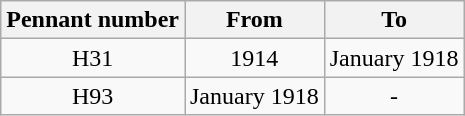<table class="wikitable" style="text-align:center">
<tr>
<th>Pennant number</th>
<th>From</th>
<th>To</th>
</tr>
<tr>
<td>H31</td>
<td>1914</td>
<td>January 1918</td>
</tr>
<tr>
<td>H93</td>
<td>January 1918</td>
<td>-</td>
</tr>
</table>
